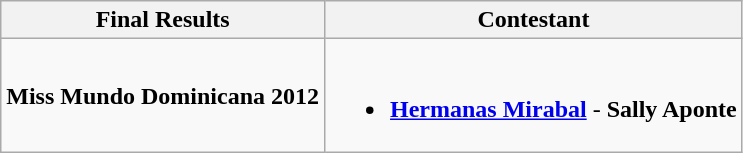<table class="wikitable">
<tr>
<th>Final Results</th>
<th>Contestant</th>
</tr>
<tr>
<td><strong>Miss Mundo Dominicana 2012</strong></td>
<td><br><ul><li><strong><a href='#'>Hermanas Mirabal</a></strong> - <strong>Sally Aponte</strong></li></ul></td>
</tr>
</table>
